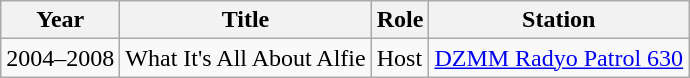<table class="wikitable">
<tr>
<th>Year</th>
<th>Title</th>
<th>Role</th>
<th>Station</th>
</tr>
<tr>
<td>2004–2008</td>
<td>What It's All About Alfie</td>
<td>Host</td>
<td><a href='#'>DZMM Radyo Patrol 630</a></td>
</tr>
</table>
